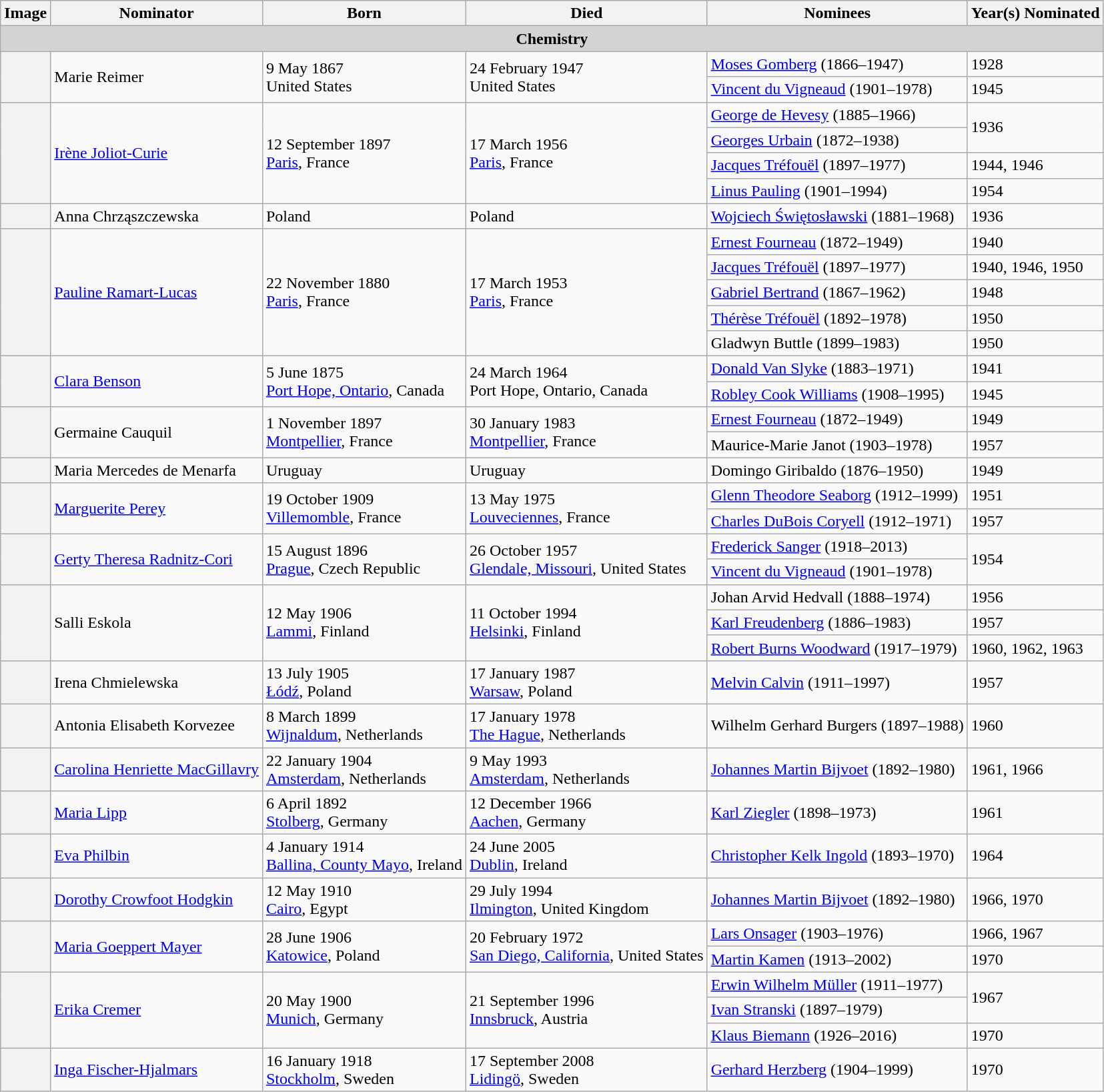<table class="wikitable sortable">
<tr>
<th>Image</th>
<th>Nominator</th>
<th>Born</th>
<th>Died</th>
<th>Nominees</th>
<th>Year(s) Nominated</th>
</tr>
<tr>
<td colspan=7 align=center style="background:lightgray;white-space:nowrap"><strong>Chemistry</strong></td>
</tr>
<tr>
<th rowspan=2!scope="row"></th>
<td rowspan=2>Marie Reimer</td>
<td rowspan=2>9 May 1867 <br> United States</td>
<td rowspan=2>24 February 1947 <br> United States</td>
<td><a href='#'>Moses Gomberg</a> (1866–1947)</td>
<td>1928</td>
</tr>
<tr>
<td><a href='#'>Vincent du Vigneaud</a> (1901–1978)</td>
<td>1945</td>
</tr>
<tr>
<th rowspan=4!scope="row"></th>
<td rowspan=4><a href='#'>Irène Joliot-Curie</a></td>
<td rowspan=4>12 September 1897 <br> <a href='#'>Paris</a>, France</td>
<td rowspan=4>17 March 1956 <br> <a href='#'>Paris</a>, France</td>
<td><a href='#'>George de Hevesy</a> (1885–1966)</td>
<td rowspan=2>1936</td>
</tr>
<tr>
<td><a href='#'>Georges Urbain</a> (1872–1938)</td>
</tr>
<tr>
<td><a href='#'>Jacques Tréfouël</a> (1897–1977)</td>
<td>1944, 1946</td>
</tr>
<tr>
<td><a href='#'>Linus Pauling</a> (1901–1994)</td>
<td>1954</td>
</tr>
<tr>
<th scope="row"></th>
<td>Anna Chrząszczewska</td>
<td>Poland</td>
<td>Poland</td>
<td><a href='#'>Wojciech Świętosławski</a> (1881–1968)</td>
<td>1936</td>
</tr>
<tr>
<th rowspan=5!scope="row"></th>
<td rowspan=5><a href='#'>Pauline Ramart-Lucas</a></td>
<td rowspan=5>22 November 1880 <br> <a href='#'>Paris</a>, France</td>
<td rowspan=5>17 March 1953 <br> <a href='#'>Paris</a>, France</td>
<td><a href='#'>Ernest Fourneau</a> (1872–1949)</td>
<td>1940</td>
</tr>
<tr>
<td><a href='#'>Jacques Tréfouël</a> (1897–1977)</td>
<td>1940, 1946, 1950</td>
</tr>
<tr>
<td><a href='#'>Gabriel Bertrand</a> (1867–1962)</td>
<td>1948</td>
</tr>
<tr>
<td><a href='#'>Thérèse Tréfouël</a> (1892–1978)</td>
<td>1950</td>
</tr>
<tr>
<td>Gladwyn Buttle (1899–1983)</td>
<td>1950</td>
</tr>
<tr>
<th rowspan=2!scope="row"></th>
<td rowspan=2><a href='#'>Clara Benson</a></td>
<td rowspan=2>5 June 1875 <br> <a href='#'>Port Hope, Ontario</a>, Canada</td>
<td rowspan=2>24 March 1964 <br> Port Hope, Ontario, Canada</td>
<td><a href='#'>Donald Van Slyke</a> (1883–1971)</td>
<td>1941</td>
</tr>
<tr>
<td><a href='#'>Robley Cook Williams</a> (1908–1995)</td>
<td>1945</td>
</tr>
<tr>
<th rowspan=2!scope="row"></th>
<td rowspan=2>Germaine Cauquil</td>
<td rowspan=2>1 November 1897 <br> <a href='#'>Montpellier</a>, France</td>
<td rowspan=2>30 January 1983 <br> <a href='#'>Montpellier</a>, France</td>
<td><a href='#'>Ernest Fourneau</a> (1872–1949)</td>
<td>1949</td>
</tr>
<tr>
<td>Maurice-Marie Janot (1903–1978)</td>
<td>1957</td>
</tr>
<tr>
<th scope="row"></th>
<td>Maria Mercedes de Menarfa</td>
<td>Uruguay</td>
<td>Uruguay</td>
<td>Domingo Giribaldo (1876–1950)</td>
<td>1949</td>
</tr>
<tr>
<th rowspan=2!scope="row"></th>
<td rowspan=2><a href='#'>Marguerite Perey</a></td>
<td rowspan=2>19 October 1909 <br> <a href='#'>Villemomble</a>, France</td>
<td rowspan=2>13 May 1975 <br> <a href='#'>Louveciennes</a>, France</td>
<td><a href='#'>Glenn Theodore Seaborg</a> (1912–1999)</td>
<td>1951</td>
</tr>
<tr>
<td><a href='#'>Charles DuBois Coryell</a> (1912–1971)</td>
<td>1957</td>
</tr>
<tr>
<th rowspan=2!scope="row"></th>
<td rowspan=2><a href='#'>Gerty Theresa Radnitz-Cori</a></td>
<td rowspan=2>15 August 1896 <br> <a href='#'>Prague</a>, Czech Republic</td>
<td rowspan=2>26 October 1957 <br> <a href='#'>Glendale, Missouri</a>, United States</td>
<td><a href='#'>Frederick Sanger</a> (1918–2013)</td>
<td rowspan=2>1954</td>
</tr>
<tr>
<td><a href='#'>Vincent du Vigneaud</a> (1901–1978)</td>
</tr>
<tr>
<th rowspan=3!scope="row"></th>
<td rowspan=3>Salli Eskola</td>
<td rowspan=3>12 May 1906 <br> <a href='#'>Lammi</a>, Finland</td>
<td rowspan=3>11 October 1994 <br> <a href='#'>Helsinki</a>, Finland</td>
<td>Johan Arvid Hedvall (1888–1974)</td>
<td>1956</td>
</tr>
<tr>
<td><a href='#'>Karl Freudenberg</a> (1886–1983)</td>
<td>1957</td>
</tr>
<tr>
<td><a href='#'>Robert Burns Woodward</a> (1917–1979)</td>
<td>1960, 1962, 1963</td>
</tr>
<tr>
<th scope="row"></th>
<td>Irena Chmielewska</td>
<td>13 July 1905 <br> <a href='#'>Łódź</a>, Poland</td>
<td>17 January 1987 <br> <a href='#'>Warsaw</a>, Poland</td>
<td><a href='#'>Melvin Calvin</a> (1911–1997)</td>
<td>1957</td>
</tr>
<tr>
<th scope="row"></th>
<td>Antonia Elisabeth Korvezee</td>
<td>8 March 1899 <br> <a href='#'>Wijnaldum</a>, Netherlands</td>
<td>17 January 1978 <br> <a href='#'>The Hague</a>, Netherlands</td>
<td>Wilhelm Gerhard Burgers (1897–1988)</td>
<td>1960</td>
</tr>
<tr>
<th scope="row"></th>
<td><a href='#'>Carolina Henriette MacGillavry</a></td>
<td>22 January 1904 <br> <a href='#'>Amsterdam</a>, Netherlands</td>
<td>9 May 1993 <br> <a href='#'>Amsterdam</a>, Netherlands</td>
<td><a href='#'>Johannes Martin Bijvoet</a> (1892–1980)</td>
<td>1961, 1966</td>
</tr>
<tr>
<th scope="row"></th>
<td><a href='#'>Maria Lipp</a></td>
<td>6 April 1892 <br> <a href='#'>Stolberg</a>, Germany</td>
<td>12 December 1966 <br> <a href='#'>Aachen</a>, Germany</td>
<td><a href='#'>Karl Ziegler</a> (1898–1973)</td>
<td>1961</td>
</tr>
<tr>
<th scope="row"></th>
<td><a href='#'>Eva Philbin</a></td>
<td>4 January 1914 <br> <a href='#'>Ballina, County Mayo</a>, Ireland</td>
<td>24 June 2005 <br> <a href='#'>Dublin</a>, Ireland</td>
<td><a href='#'>Christopher Kelk Ingold</a> (1893–1970)</td>
<td>1964</td>
</tr>
<tr>
<th scope="row"></th>
<td><a href='#'>Dorothy Crowfoot Hodgkin</a></td>
<td>12 May 1910 <br> <a href='#'>Cairo</a>, Egypt</td>
<td>29 July 1994 <br> <a href='#'>Ilmington</a>, United Kingdom</td>
<td><a href='#'>Johannes Martin Bijvoet</a> (1892–1980)</td>
<td>1966, 1970</td>
</tr>
<tr>
<th rowspan=2!scope="row"></th>
<td rowspan=2><a href='#'>Maria Goeppert Mayer</a></td>
<td rowspan=2>28 June 1906 <br> <a href='#'>Katowice</a>, Poland</td>
<td rowspan=2>20 February 1972 <br> <a href='#'>San Diego, California</a>, United States</td>
<td><a href='#'>Lars Onsager</a> (1903–1976)</td>
<td>1966, 1967</td>
</tr>
<tr>
<td><a href='#'>Martin Kamen</a> (1913–2002)</td>
<td>1970</td>
</tr>
<tr>
<th rowspan=3!scope="row"></th>
<td rowspan=3><a href='#'>Erika Cremer</a></td>
<td rowspan=3>20 May 1900 <br> <a href='#'>Munich</a>, Germany</td>
<td rowspan=3>21 September 1996 <br> <a href='#'>Innsbruck</a>, Austria</td>
<td><a href='#'>Erwin Wilhelm Müller</a> (1911–1977)</td>
<td rowspan=2>1967</td>
</tr>
<tr>
<td><a href='#'>Ivan Stranski</a> (1897–1979)</td>
</tr>
<tr>
<td><a href='#'>Klaus Biemann</a> (1926–2016)</td>
<td>1970</td>
</tr>
<tr>
<th scope="row"></th>
<td><a href='#'>Inga Fischer-Hjalmars</a></td>
<td>16 January 1918 <br> <a href='#'>Stockholm</a>, Sweden</td>
<td>17 September 2008 <br> <a href='#'>Lidingö</a>, Sweden</td>
<td><a href='#'>Gerhard Herzberg</a> (1904–1999)</td>
<td>1970</td>
</tr>
</table>
